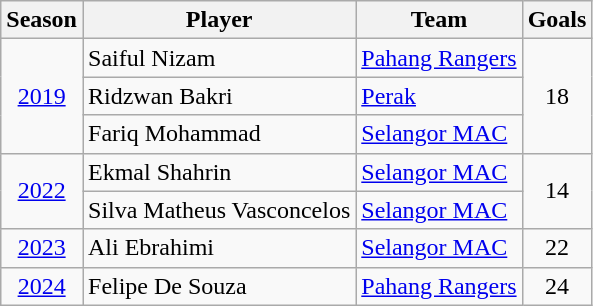<table class="wikitable">
<tr>
<th>Season</th>
<th>Player</th>
<th>Team</th>
<th>Goals</th>
</tr>
<tr>
<td rowspan="3" style="text-align:center"><a href='#'>2019</a></td>
<td> Saiful Nizam</td>
<td><a href='#'>Pahang Rangers</a></td>
<td rowspan="3" style="text-align:center">18</td>
</tr>
<tr>
<td> Ridzwan Bakri</td>
<td><a href='#'>Perak</a></td>
</tr>
<tr>
<td> Fariq Mohammad</td>
<td><a href='#'>Selangor MAC</a></td>
</tr>
<tr>
<td rowspan="2" style="text-align:center"><a href='#'>2022</a></td>
<td> Ekmal Shahrin</td>
<td><a href='#'>Selangor MAC</a></td>
<td rowspan="2" style="text-align:center">14</td>
</tr>
<tr>
<td> Silva Matheus Vasconcelos</td>
<td><a href='#'>Selangor MAC</a></td>
</tr>
<tr>
<td style="text-align:center"><a href='#'>2023</a></td>
<td> Ali Ebrahimi</td>
<td><a href='#'>Selangor MAC</a></td>
<td style="text-align:center">22</td>
</tr>
<tr>
<td style="text-align:center"><a href='#'>2024</a></td>
<td> Felipe De Souza</td>
<td><a href='#'>Pahang Rangers</a></td>
<td style="text-align:center">24</td>
</tr>
</table>
